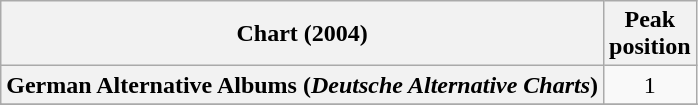<table class="wikitable sortable plainrowheaders" style="text-align:center">
<tr>
<th scope="col">Chart (2004)</th>
<th scope="col">Peak<br>position</th>
</tr>
<tr>
<th scope="row">German Alternative Albums (<em>Deutsche Alternative Charts</em>)</th>
<td align="center">1</td>
</tr>
<tr>
</tr>
<tr>
</tr>
<tr>
</tr>
</table>
